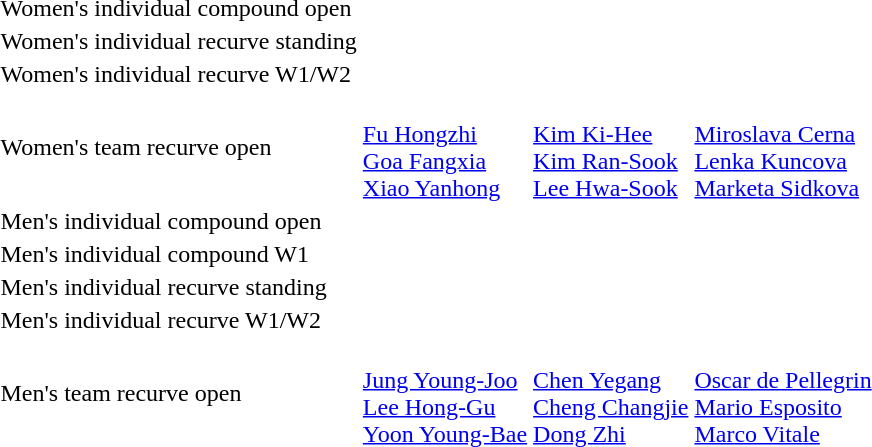<table>
<tr>
<td>Women's individual compound open<br></td>
<td></td>
<td></td>
<td></td>
</tr>
<tr>
<td>Women's individual recurve standing<br></td>
<td></td>
<td></td>
<td></td>
</tr>
<tr>
<td>Women's individual recurve W1/W2<br></td>
<td></td>
<td></td>
<td></td>
</tr>
<tr>
<td>Women's team recurve open<br></td>
<td> <br> <a href='#'>Fu Hongzhi</a> <br> <a href='#'>Goa Fangxia</a> <br> <a href='#'>Xiao Yanhong</a></td>
<td> <br> <a href='#'>Kim Ki-Hee</a> <br> <a href='#'>Kim Ran-Sook</a> <br> <a href='#'>Lee Hwa-Sook</a></td>
<td> <br> <a href='#'>Miroslava Cerna</a> <br> <a href='#'>Lenka Kuncova</a> <br> <a href='#'>Marketa Sidkova</a></td>
</tr>
<tr>
<td>Men's individual compound open<br></td>
<td></td>
<td></td>
<td></td>
</tr>
<tr>
<td>Men's individual compound W1<br></td>
<td></td>
<td></td>
<td></td>
</tr>
<tr>
<td>Men's individual recurve standing<br></td>
<td></td>
<td></td>
<td></td>
</tr>
<tr>
<td>Men's individual recurve W1/W2<br></td>
<td></td>
<td></td>
<td></td>
</tr>
<tr>
<td>Men's team recurve open<br></td>
<td> <br> <a href='#'>Jung Young-Joo</a> <br> <a href='#'>Lee Hong-Gu</a> <br> <a href='#'>Yoon Young-Bae</a></td>
<td> <br> <a href='#'>Chen Yegang</a> <br> <a href='#'>Cheng Changjie</a> <br> <a href='#'>Dong Zhi</a></td>
<td> <br> <a href='#'>Oscar de Pellegrin</a> <br> <a href='#'>Mario Esposito</a> <br> <a href='#'>Marco Vitale</a></td>
</tr>
</table>
